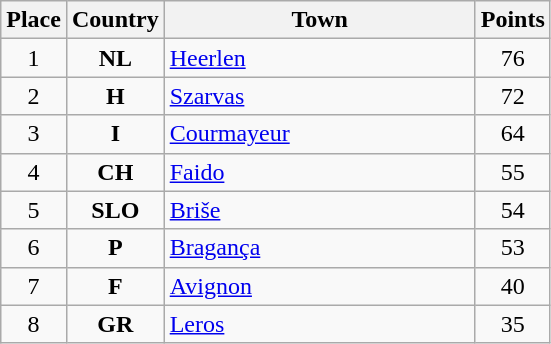<table class="wikitable" style="text-align;">
<tr>
<th width="25">Place</th>
<th width="25">Country</th>
<th width="200">Town</th>
<th width="25">Points</th>
</tr>
<tr>
<td align="center">1</td>
<td align="center"><strong>NL</strong></td>
<td align="left"><a href='#'>Heerlen</a></td>
<td align="center">76</td>
</tr>
<tr>
<td align="center">2</td>
<td align="center"><strong>H</strong></td>
<td align="left"><a href='#'>Szarvas</a></td>
<td align="center">72</td>
</tr>
<tr>
<td align="center">3</td>
<td align="center"><strong>I</strong></td>
<td align="left"><a href='#'>Courmayeur</a></td>
<td align="center">64</td>
</tr>
<tr>
<td align="center">4</td>
<td align="center"><strong>CH</strong></td>
<td align="left"><a href='#'>Faido</a></td>
<td align="center">55</td>
</tr>
<tr>
<td align="center">5</td>
<td align="center"><strong>SLO</strong></td>
<td align="left"><a href='#'>Briše</a></td>
<td align="center">54</td>
</tr>
<tr>
<td align="center">6</td>
<td align="center"><strong>P</strong></td>
<td align="left"><a href='#'>Bragança</a></td>
<td align="center">53</td>
</tr>
<tr>
<td align="center">7</td>
<td align="center"><strong>F</strong></td>
<td align="left"><a href='#'>Avignon</a></td>
<td align="center">40</td>
</tr>
<tr>
<td align="center">8</td>
<td align="center"><strong>GR</strong></td>
<td align="left"><a href='#'>Leros</a></td>
<td align="center">35</td>
</tr>
</table>
